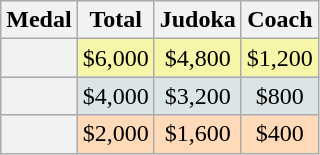<table class=wikitable style="text-align:center;">
<tr>
<th>Medal</th>
<th>Total</th>
<th>Judoka</th>
<th>Coach</th>
</tr>
<tr bgcolor=F7F6A8>
<th></th>
<td>$6,000</td>
<td>$4,800</td>
<td>$1,200</td>
</tr>
<tr bgcolor=DCE5E5>
<th></th>
<td>$4,000</td>
<td>$3,200</td>
<td>$800</td>
</tr>
<tr bgcolor=FFDAB9>
<th></th>
<td>$2,000</td>
<td>$1,600</td>
<td>$400</td>
</tr>
</table>
